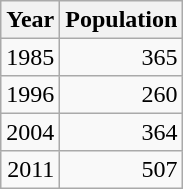<table class="wikitable" style="line-height:1.1em;">
<tr>
<th>Year</th>
<th>Population</th>
</tr>
<tr align="right">
<td>1985</td>
<td>365</td>
</tr>
<tr align="right">
<td>1996</td>
<td>260</td>
</tr>
<tr align="right">
<td>2004</td>
<td>364</td>
</tr>
<tr align="right">
<td>2011</td>
<td>507</td>
</tr>
</table>
